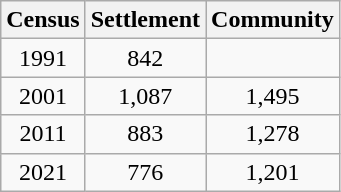<table class="wikitable" style="text-align:center">
<tr>
<th>Census</th>
<th>Settlement</th>
<th>Community</th>
</tr>
<tr>
<td>1991</td>
<td>842</td>
<td></td>
</tr>
<tr>
<td>2001</td>
<td>1,087</td>
<td>1,495</td>
</tr>
<tr>
<td>2011</td>
<td>883</td>
<td>1,278</td>
</tr>
<tr>
<td>2021</td>
<td>776</td>
<td>1,201</td>
</tr>
</table>
